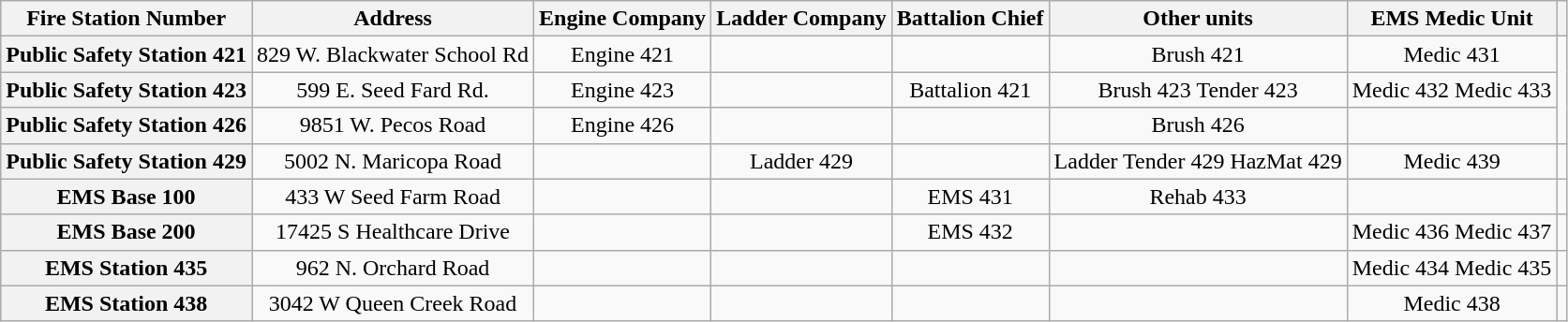<table class=wikitable style="text-align:center;">
<tr>
<th>Fire Station Number</th>
<th>Address</th>
<th>Engine Company</th>
<th>Ladder Company</th>
<th>Battalion Chief</th>
<th>Other units</th>
<th>EMS Medic Unit</th>
<th></th>
</tr>
<tr>
<th>Public Safety Station 421</th>
<td>829 W. Blackwater School Rd</td>
<td>Engine 421</td>
<td></td>
<td></td>
<td>Brush 421</td>
<td>Medic 431</td>
</tr>
<tr>
<th>Public Safety Station 423</th>
<td>599 E. Seed Fard Rd.</td>
<td>Engine 423</td>
<td></td>
<td>Battalion 421</td>
<td>Brush 423 Tender 423</td>
<td>Medic 432 Medic 433</td>
</tr>
<tr>
<th>Public Safety Station 426</th>
<td>9851 W. Pecos Road</td>
<td>Engine 426</td>
<td></td>
<td></td>
<td>Brush 426</td>
<td></td>
</tr>
<tr>
<th>Public Safety Station 429</th>
<td>5002 N. Maricopa Road</td>
<td></td>
<td>Ladder 429</td>
<td></td>
<td>Ladder Tender 429 HazMat 429</td>
<td>Medic 439</td>
<td></td>
</tr>
<tr>
<th>EMS Base 100</th>
<td>433 W Seed Farm Road</td>
<td></td>
<td></td>
<td>EMS 431</td>
<td>Rehab 433</td>
<td></td>
</tr>
<tr>
<th>EMS Base 200</th>
<td>17425 S Healthcare Drive</td>
<td></td>
<td></td>
<td>EMS 432</td>
<td></td>
<td>Medic 436 Medic 437</td>
<td></td>
</tr>
<tr>
<th>EMS Station 435</th>
<td>962 N. Orchard Road</td>
<td></td>
<td></td>
<td></td>
<td></td>
<td>Medic 434 Medic 435</td>
<td></td>
</tr>
<tr>
<th>EMS Station 438</th>
<td>3042 W Queen Creek Road</td>
<td></td>
<td></td>
<td></td>
<td></td>
<td>Medic 438</td>
<td></td>
</tr>
</table>
